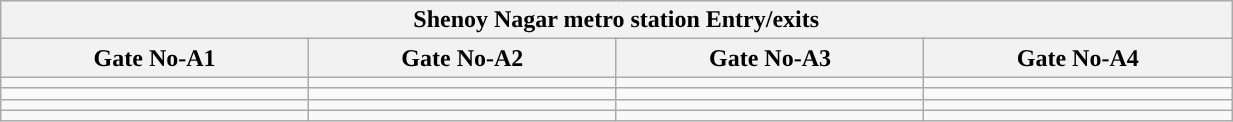<table class="wikitable" style="text-align: center;" width="65%">
<tr>
<th align="center" colspan="5" style="background:#"><span><strong>Shenoy Nagar metro station Entry/exits </strong></span></th>
</tr>
<tr>
<th style="width:5%;">Gate No-A1</th>
<th style="width:5%;">Gate No-A2</th>
<th style="width:5%;">Gate No-A3</th>
<th style="width:5%;">Gate No-A4</th>
</tr>
<tr>
<td></td>
<td></td>
<td></td>
<td></td>
</tr>
<tr>
<td></td>
<td></td>
<td></td>
<td></td>
</tr>
<tr>
<td></td>
<td></td>
<td></td>
<td></td>
</tr>
<tr>
<td></td>
<td></td>
<td></td>
<td></td>
</tr>
</table>
